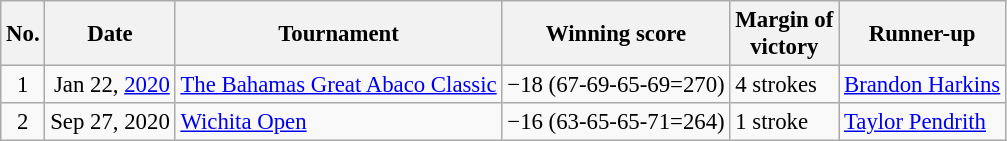<table class="wikitable" style="font-size:95%;">
<tr>
<th>No.</th>
<th>Date</th>
<th>Tournament</th>
<th>Winning score</th>
<th>Margin of<br>victory</th>
<th>Runner-up</th>
</tr>
<tr>
<td align=center>1</td>
<td align=right>Jan 22, <a href='#'>2020</a></td>
<td><a href='#'>The Bahamas Great Abaco Classic</a></td>
<td>−18 (67-69-65-69=270)</td>
<td>4 strokes</td>
<td> <a href='#'>Brandon Harkins</a></td>
</tr>
<tr>
<td align=center>2</td>
<td align=right>Sep 27, 2020</td>
<td><a href='#'>Wichita Open</a></td>
<td>−16 (63-65-65-71=264)</td>
<td>1 stroke</td>
<td> <a href='#'>Taylor Pendrith</a></td>
</tr>
</table>
